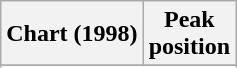<table class="wikitable plainrowheaders sortable" style="text-align:center;">
<tr>
<th scope="col">Chart (1998)</th>
<th scope="col">Peak<br>position</th>
</tr>
<tr>
</tr>
<tr>
</tr>
</table>
